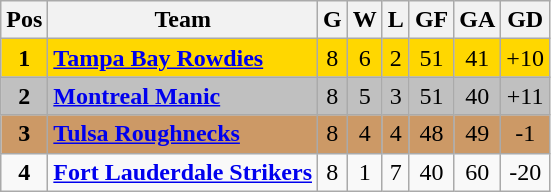<table class="wikitable sortable">
<tr>
<th>Pos</th>
<th>Team</th>
<th>G</th>
<th>W</th>
<th>L</th>
<th>GF</th>
<th>GA</th>
<th>GD</th>
</tr>
<tr bgcolor=gold>
<td align=center><strong>1</strong></td>
<td><strong><a href='#'>Tampa Bay Rowdies</a></strong></td>
<td align=center>8</td>
<td align=center>6</td>
<td align=center>2</td>
<td align=center>51</td>
<td align=center>41</td>
<td align=center>+10</td>
</tr>
<tr bgcolor=silver>
<td align=center><strong>2</strong></td>
<td><strong><a href='#'>Montreal Manic</a></strong></td>
<td align=center>8</td>
<td align=center>5</td>
<td align=center>3</td>
<td align=center>51</td>
<td align=center>40</td>
<td align=center>+11</td>
</tr>
<tr bgcolor=#c96>
<td align=center><strong>3</strong></td>
<td><strong><a href='#'>Tulsa Roughnecks</a></strong></td>
<td align=center>8</td>
<td align=center>4</td>
<td align=center>4</td>
<td align=center>48</td>
<td align=center>49</td>
<td align=center>-1</td>
</tr>
<tr>
<td align=center><strong>4</strong></td>
<td><strong><a href='#'>Fort Lauderdale Strikers</a></strong></td>
<td align=center>8</td>
<td align=center>1</td>
<td align=center>7</td>
<td align=center>40</td>
<td align=center>60</td>
<td align=center>-20</td>
</tr>
</table>
